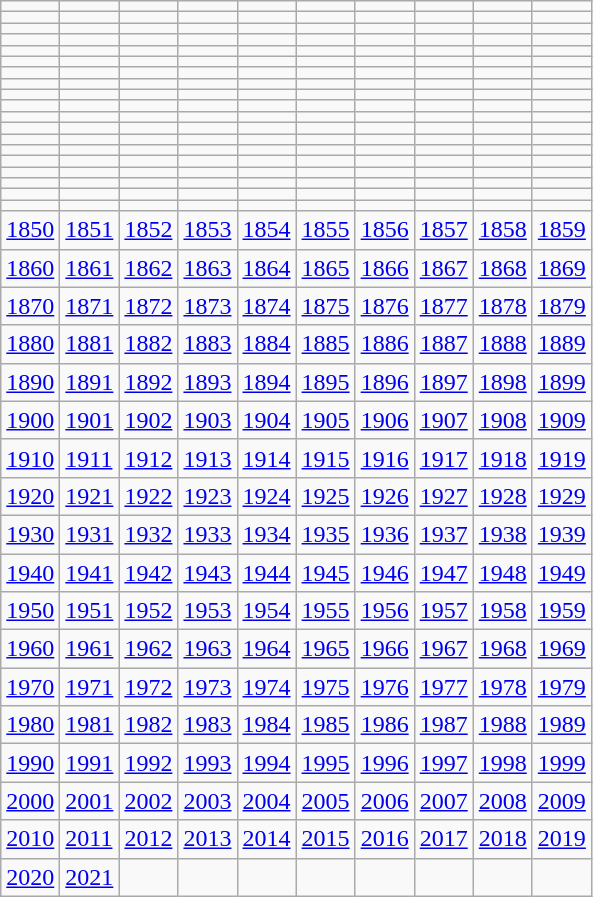<table class="wikitable">
<tr>
<td></td>
<td></td>
<td></td>
<td></td>
<td></td>
<td></td>
<td></td>
<td></td>
<td></td>
<td></td>
</tr>
<tr>
<td></td>
<td></td>
<td></td>
<td></td>
<td></td>
<td></td>
<td></td>
<td></td>
<td></td>
<td></td>
</tr>
<tr>
<td></td>
<td></td>
<td></td>
<td></td>
<td></td>
<td></td>
<td></td>
<td></td>
<td></td>
<td></td>
</tr>
<tr>
<td></td>
<td></td>
<td></td>
<td></td>
<td></td>
<td></td>
<td></td>
<td></td>
<td></td>
<td></td>
</tr>
<tr>
<td></td>
<td></td>
<td></td>
<td></td>
<td></td>
<td></td>
<td></td>
<td></td>
<td></td>
<td></td>
</tr>
<tr>
<td></td>
<td></td>
<td></td>
<td></td>
<td></td>
<td></td>
<td></td>
<td></td>
<td></td>
<td></td>
</tr>
<tr>
<td></td>
<td></td>
<td></td>
<td></td>
<td></td>
<td></td>
<td></td>
<td></td>
<td></td>
<td></td>
</tr>
<tr>
<td></td>
<td></td>
<td></td>
<td></td>
<td></td>
<td></td>
<td></td>
<td></td>
<td></td>
<td></td>
</tr>
<tr>
<td></td>
<td></td>
<td></td>
<td></td>
<td></td>
<td></td>
<td></td>
<td></td>
<td></td>
<td></td>
</tr>
<tr>
<td></td>
<td></td>
<td></td>
<td></td>
<td></td>
<td></td>
<td></td>
<td></td>
<td></td>
<td></td>
</tr>
<tr>
<td></td>
<td></td>
<td></td>
<td></td>
<td></td>
<td></td>
<td></td>
<td></td>
<td></td>
<td></td>
</tr>
<tr>
<td></td>
<td></td>
<td></td>
<td></td>
<td></td>
<td></td>
<td></td>
<td></td>
<td></td>
<td></td>
</tr>
<tr>
<td></td>
<td></td>
<td></td>
<td></td>
<td></td>
<td></td>
<td></td>
<td></td>
<td></td>
<td></td>
</tr>
<tr>
<td></td>
<td></td>
<td></td>
<td></td>
<td></td>
<td></td>
<td></td>
<td></td>
<td></td>
<td></td>
</tr>
<tr>
<td></td>
<td></td>
<td></td>
<td></td>
<td></td>
<td></td>
<td></td>
<td></td>
<td></td>
<td></td>
</tr>
<tr>
<td></td>
<td></td>
<td></td>
<td></td>
<td></td>
<td></td>
<td></td>
<td></td>
<td></td>
<td></td>
</tr>
<tr>
<td></td>
<td></td>
<td></td>
<td></td>
<td></td>
<td></td>
<td></td>
<td></td>
<td></td>
<td></td>
</tr>
<tr>
<td></td>
<td></td>
<td></td>
<td></td>
<td></td>
<td></td>
<td></td>
<td></td>
<td></td>
<td></td>
</tr>
<tr>
<td></td>
<td></td>
<td></td>
<td></td>
<td></td>
<td></td>
<td></td>
<td></td>
<td></td>
<td></td>
</tr>
<tr>
<td><a href='#'>1850</a></td>
<td><a href='#'>1851</a></td>
<td><a href='#'>1852</a></td>
<td><a href='#'>1853</a></td>
<td><a href='#'>1854</a></td>
<td><a href='#'>1855</a></td>
<td><a href='#'>1856</a></td>
<td><a href='#'>1857</a></td>
<td><a href='#'>1858</a></td>
<td><a href='#'>1859</a></td>
</tr>
<tr>
<td><a href='#'>1860</a></td>
<td><a href='#'>1861</a></td>
<td><a href='#'>1862</a></td>
<td><a href='#'>1863</a></td>
<td><a href='#'>1864</a></td>
<td><a href='#'>1865</a></td>
<td><a href='#'>1866</a></td>
<td><a href='#'>1867</a></td>
<td><a href='#'>1868</a></td>
<td><a href='#'>1869</a></td>
</tr>
<tr>
<td><a href='#'>1870</a></td>
<td><a href='#'>1871</a></td>
<td><a href='#'>1872</a></td>
<td><a href='#'>1873</a></td>
<td><a href='#'>1874</a></td>
<td><a href='#'>1875</a></td>
<td><a href='#'>1876</a></td>
<td><a href='#'>1877</a></td>
<td><a href='#'>1878</a></td>
<td><a href='#'>1879</a></td>
</tr>
<tr>
<td><a href='#'>1880</a></td>
<td><a href='#'>1881</a></td>
<td><a href='#'>1882</a></td>
<td><a href='#'>1883</a></td>
<td><a href='#'>1884</a></td>
<td><a href='#'>1885</a></td>
<td><a href='#'>1886</a></td>
<td><a href='#'>1887</a></td>
<td><a href='#'>1888</a></td>
<td><a href='#'>1889</a></td>
</tr>
<tr>
<td><a href='#'>1890</a></td>
<td><a href='#'>1891</a></td>
<td><a href='#'>1892</a></td>
<td><a href='#'>1893</a></td>
<td><a href='#'>1894</a></td>
<td><a href='#'>1895</a></td>
<td><a href='#'>1896</a></td>
<td><a href='#'>1897</a></td>
<td><a href='#'>1898</a></td>
<td><a href='#'>1899</a></td>
</tr>
<tr>
<td><a href='#'>1900</a></td>
<td><a href='#'>1901</a></td>
<td><a href='#'>1902</a></td>
<td><a href='#'>1903</a></td>
<td><a href='#'>1904</a></td>
<td><a href='#'>1905</a></td>
<td><a href='#'>1906</a></td>
<td><a href='#'>1907</a></td>
<td><a href='#'>1908</a></td>
<td><a href='#'>1909</a></td>
</tr>
<tr>
<td><a href='#'>1910</a></td>
<td><a href='#'>1911</a></td>
<td><a href='#'>1912</a></td>
<td><a href='#'>1913</a></td>
<td><a href='#'>1914</a></td>
<td><a href='#'>1915</a></td>
<td><a href='#'>1916</a></td>
<td><a href='#'>1917</a></td>
<td><a href='#'>1918</a></td>
<td><a href='#'>1919</a></td>
</tr>
<tr>
<td><a href='#'>1920</a></td>
<td><a href='#'>1921</a></td>
<td><a href='#'>1922</a></td>
<td><a href='#'>1923</a></td>
<td><a href='#'>1924</a></td>
<td><a href='#'>1925</a></td>
<td><a href='#'>1926</a></td>
<td><a href='#'>1927</a></td>
<td><a href='#'>1928</a></td>
<td><a href='#'>1929</a></td>
</tr>
<tr>
<td><a href='#'>1930</a></td>
<td><a href='#'>1931</a></td>
<td><a href='#'>1932</a></td>
<td><a href='#'>1933</a></td>
<td><a href='#'>1934</a></td>
<td><a href='#'>1935</a></td>
<td><a href='#'>1936</a></td>
<td><a href='#'>1937</a></td>
<td><a href='#'>1938</a></td>
<td><a href='#'>1939</a></td>
</tr>
<tr>
<td><a href='#'>1940</a></td>
<td><a href='#'>1941</a></td>
<td><a href='#'>1942</a></td>
<td><a href='#'>1943</a></td>
<td><a href='#'>1944</a></td>
<td><a href='#'>1945</a></td>
<td><a href='#'>1946</a></td>
<td><a href='#'>1947</a></td>
<td><a href='#'>1948</a></td>
<td><a href='#'>1949</a></td>
</tr>
<tr>
<td><a href='#'>1950</a></td>
<td><a href='#'>1951</a></td>
<td><a href='#'>1952</a></td>
<td><a href='#'>1953</a></td>
<td><a href='#'>1954</a></td>
<td><a href='#'>1955</a></td>
<td><a href='#'>1956</a></td>
<td><a href='#'>1957</a></td>
<td><a href='#'>1958</a></td>
<td><a href='#'>1959</a></td>
</tr>
<tr>
<td><a href='#'>1960</a></td>
<td><a href='#'>1961</a></td>
<td><a href='#'>1962</a></td>
<td><a href='#'>1963</a></td>
<td><a href='#'>1964</a></td>
<td><a href='#'>1965</a></td>
<td><a href='#'>1966</a></td>
<td><a href='#'>1967</a></td>
<td><a href='#'>1968</a></td>
<td><a href='#'>1969</a></td>
</tr>
<tr>
<td><a href='#'>1970</a></td>
<td><a href='#'>1971</a></td>
<td><a href='#'>1972</a></td>
<td><a href='#'>1973</a></td>
<td><a href='#'>1974</a></td>
<td><a href='#'>1975</a></td>
<td><a href='#'>1976</a></td>
<td><a href='#'>1977</a></td>
<td><a href='#'>1978</a></td>
<td><a href='#'>1979</a></td>
</tr>
<tr>
<td><a href='#'>1980</a></td>
<td><a href='#'>1981</a></td>
<td><a href='#'>1982</a></td>
<td><a href='#'>1983</a></td>
<td><a href='#'>1984</a></td>
<td><a href='#'>1985</a></td>
<td><a href='#'>1986</a></td>
<td><a href='#'>1987</a></td>
<td><a href='#'>1988</a></td>
<td><a href='#'>1989</a></td>
</tr>
<tr>
<td><a href='#'>1990</a></td>
<td><a href='#'>1991</a></td>
<td><a href='#'>1992</a></td>
<td><a href='#'>1993</a></td>
<td><a href='#'>1994</a></td>
<td><a href='#'>1995</a></td>
<td><a href='#'>1996</a></td>
<td><a href='#'>1997</a></td>
<td><a href='#'>1998</a></td>
<td><a href='#'>1999</a></td>
</tr>
<tr>
<td><a href='#'>2000</a></td>
<td><a href='#'>2001</a></td>
<td><a href='#'>2002</a></td>
<td><a href='#'>2003</a></td>
<td><a href='#'>2004</a></td>
<td><a href='#'>2005</a></td>
<td><a href='#'>2006</a></td>
<td><a href='#'>2007</a></td>
<td><a href='#'>2008</a></td>
<td><a href='#'>2009</a></td>
</tr>
<tr>
<td><a href='#'>2010</a></td>
<td><a href='#'>2011</a></td>
<td><a href='#'>2012</a></td>
<td><a href='#'>2013</a></td>
<td><a href='#'>2014</a></td>
<td><a href='#'>2015</a></td>
<td><a href='#'>2016</a></td>
<td><a href='#'>2017</a></td>
<td><a href='#'>2018</a></td>
<td><a href='#'>2019</a></td>
</tr>
<tr>
<td><a href='#'>2020</a></td>
<td><a href='#'>2021</a></td>
<td></td>
<td></td>
<td></td>
<td></td>
<td></td>
<td></td>
<td></td>
<td></td>
</tr>
</table>
